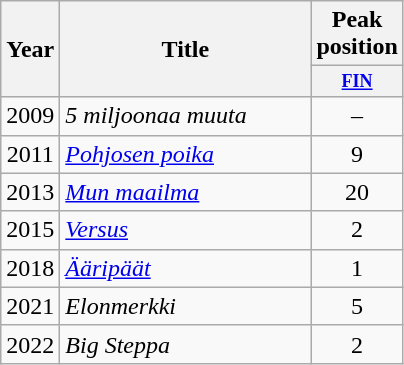<table class="wikitable">
<tr>
<th align="center" rowspan="2" width="10">Year</th>
<th align="center" rowspan="2" width="160">Title</th>
<th align="center" colspan="1" width="20">Peak position</th>
</tr>
<tr>
<th scope="col" style="width:3em;font-size:75%;"><a href='#'>FIN</a><br></th>
</tr>
<tr>
<td style="text-align:center;">2009</td>
<td><em>5 miljoonaa muuta</em></td>
<td style="text-align:center;">–</td>
</tr>
<tr>
<td style="text-align:center;">2011</td>
<td><em><a href='#'>Pohjosen poika</a></em></td>
<td style="text-align:center;">9</td>
</tr>
<tr>
<td style="text-align:center;">2013</td>
<td><em><a href='#'>Mun maailma</a></em></td>
<td style="text-align:center;">20</td>
</tr>
<tr>
<td style="text-align:center;">2015</td>
<td><em><a href='#'>Versus</a></em></td>
<td style="text-align:center;">2</td>
</tr>
<tr>
<td style="text-align:center;">2018</td>
<td><em><a href='#'>Ääripäät</a></em></td>
<td style="text-align:center;">1</td>
</tr>
<tr>
<td style="text-align:center;">2021</td>
<td><em>Elonmerkki</em></td>
<td style="text-align:center;">5<br></td>
</tr>
<tr>
<td style="text-align:center;">2022</td>
<td><em>Big Steppa</em></td>
<td style="text-align:center;">2<br></td>
</tr>
</table>
